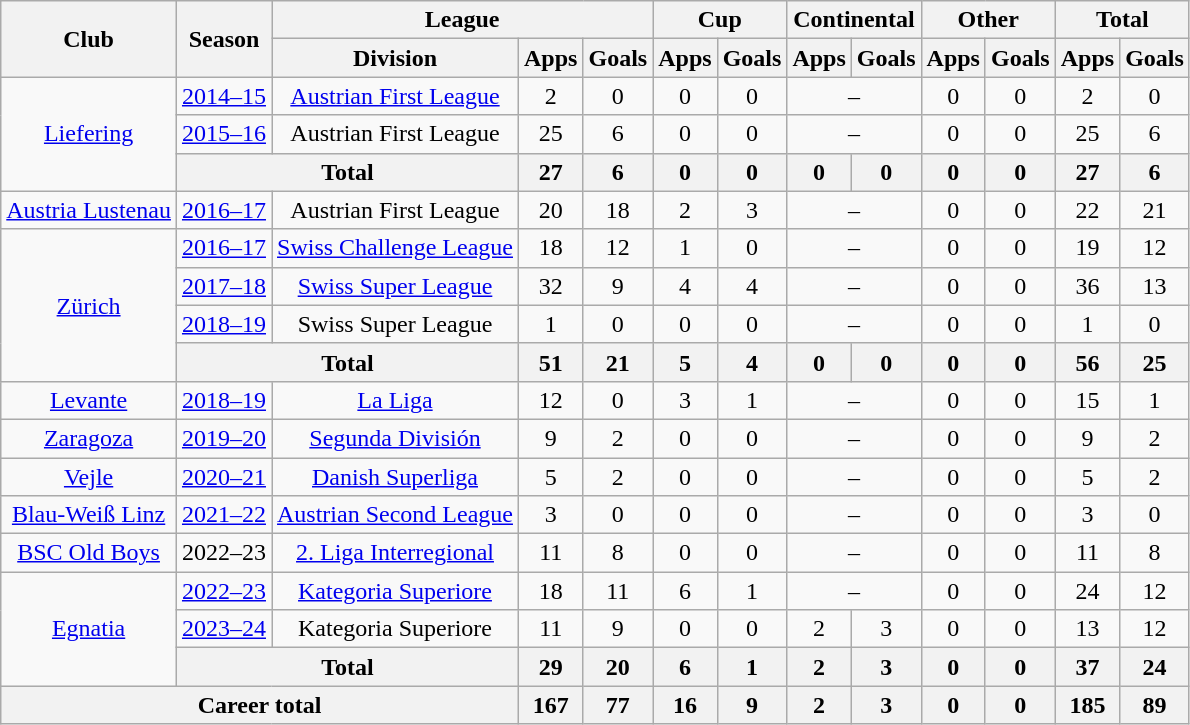<table class="wikitable"{| class="wikitable" style="text-align:center">
<tr>
<th rowspan="2">Club</th>
<th rowspan="2">Season</th>
<th colspan="3">League</th>
<th colspan="2">Cup</th>
<th colspan="2">Continental</th>
<th colspan="2">Other</th>
<th colspan="2">Total</th>
</tr>
<tr>
<th>Division</th>
<th>Apps</th>
<th>Goals</th>
<th>Apps</th>
<th>Goals</th>
<th>Apps</th>
<th>Goals</th>
<th>Apps</th>
<th>Goals</th>
<th>Apps</th>
<th>Goals</th>
</tr>
<tr>
<td rowspan="3"><a href='#'>Liefering</a></td>
<td><a href='#'>2014–15</a></td>
<td><a href='#'>Austrian First League</a></td>
<td>2</td>
<td>0</td>
<td>0</td>
<td>0</td>
<td colspan="2">–</td>
<td>0</td>
<td>0</td>
<td>2</td>
<td>0</td>
</tr>
<tr>
<td><a href='#'>2015–16</a></td>
<td>Austrian First League</td>
<td>25</td>
<td>6</td>
<td>0</td>
<td>0</td>
<td colspan="2">–</td>
<td>0</td>
<td>0</td>
<td>25</td>
<td>6</td>
</tr>
<tr>
<th colspan="2">Total</th>
<th>27</th>
<th>6</th>
<th>0</th>
<th>0</th>
<th>0</th>
<th>0</th>
<th>0</th>
<th>0</th>
<th>27</th>
<th>6</th>
</tr>
<tr>
<td><a href='#'>Austria Lustenau</a></td>
<td><a href='#'>2016–17</a></td>
<td>Austrian First League</td>
<td>20</td>
<td>18</td>
<td>2</td>
<td>3</td>
<td colspan="2">–</td>
<td>0</td>
<td>0</td>
<td>22</td>
<td>21</td>
</tr>
<tr>
<td rowspan="4"><a href='#'>Zürich</a></td>
<td><a href='#'>2016–17</a></td>
<td><a href='#'>Swiss Challenge League</a></td>
<td>18</td>
<td>12</td>
<td>1</td>
<td>0</td>
<td colspan="2">–</td>
<td>0</td>
<td>0</td>
<td>19</td>
<td>12</td>
</tr>
<tr>
<td><a href='#'>2017–18</a></td>
<td><a href='#'>Swiss Super League</a></td>
<td>32</td>
<td>9</td>
<td>4</td>
<td>4</td>
<td colspan="2">–</td>
<td>0</td>
<td>0</td>
<td>36</td>
<td>13</td>
</tr>
<tr>
<td><a href='#'>2018–19</a></td>
<td>Swiss Super League</td>
<td>1</td>
<td>0</td>
<td>0</td>
<td>0</td>
<td colspan="2">–</td>
<td>0</td>
<td>0</td>
<td>1</td>
<td>0</td>
</tr>
<tr>
<th colspan="2">Total</th>
<th>51</th>
<th>21</th>
<th>5</th>
<th>4</th>
<th>0</th>
<th>0</th>
<th>0</th>
<th>0</th>
<th>56</th>
<th>25</th>
</tr>
<tr>
<td><a href='#'>Levante</a></td>
<td><a href='#'>2018–19</a></td>
<td><a href='#'>La Liga</a></td>
<td>12</td>
<td>0</td>
<td>3</td>
<td>1</td>
<td colspan="2">–</td>
<td>0</td>
<td>0</td>
<td>15</td>
<td>1</td>
</tr>
<tr>
<td><a href='#'>Zaragoza</a></td>
<td><a href='#'>2019–20</a></td>
<td><a href='#'>Segunda División</a></td>
<td>9</td>
<td>2</td>
<td>0</td>
<td>0</td>
<td colspan="2">–</td>
<td>0</td>
<td>0</td>
<td>9</td>
<td>2</td>
</tr>
<tr>
<td><a href='#'>Vejle</a></td>
<td><a href='#'>2020–21</a></td>
<td><a href='#'>Danish Superliga</a></td>
<td>5</td>
<td>2</td>
<td>0</td>
<td>0</td>
<td colspan="2">–</td>
<td>0</td>
<td>0</td>
<td>5</td>
<td>2</td>
</tr>
<tr>
<td><a href='#'>Blau-Weiß Linz</a></td>
<td><a href='#'>2021–22</a></td>
<td><a href='#'>Austrian Second League</a></td>
<td>3</td>
<td>0</td>
<td>0</td>
<td>0</td>
<td colspan="2">–</td>
<td>0</td>
<td>0</td>
<td>3</td>
<td>0</td>
</tr>
<tr>
<td><a href='#'>BSC Old Boys</a></td>
<td>2022–23</td>
<td><a href='#'>2. Liga Interregional</a></td>
<td>11</td>
<td>8</td>
<td>0</td>
<td>0</td>
<td colspan="2">–</td>
<td>0</td>
<td>0</td>
<td>11</td>
<td>8</td>
</tr>
<tr>
<td rowspan="3"><a href='#'>Egnatia</a></td>
<td><a href='#'>2022–23</a></td>
<td><a href='#'>Kategoria Superiore</a></td>
<td>18</td>
<td>11</td>
<td>6</td>
<td>1</td>
<td colspan="2">–</td>
<td>0</td>
<td>0</td>
<td>24</td>
<td>12</td>
</tr>
<tr>
<td><a href='#'>2023–24</a></td>
<td>Kategoria Superiore</td>
<td>11</td>
<td>9</td>
<td>0</td>
<td>0</td>
<td>2</td>
<td>3</td>
<td>0</td>
<td>0</td>
<td>13</td>
<td>12</td>
</tr>
<tr>
<th colspan="2">Total</th>
<th>29</th>
<th>20</th>
<th>6</th>
<th>1</th>
<th>2</th>
<th>3</th>
<th>0</th>
<th>0</th>
<th>37</th>
<th>24</th>
</tr>
<tr>
<th colspan="3">Career total</th>
<th>167</th>
<th>77</th>
<th>16</th>
<th>9</th>
<th>2</th>
<th>3</th>
<th>0</th>
<th>0</th>
<th>185</th>
<th>89</th>
</tr>
</table>
